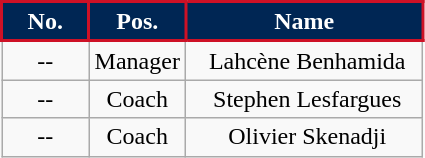<table class="wikitable" style="text-align: center;">
<tr>
<th style="background:#002654; color:#FFFFFF; border:2px solid #CE1126; width: 50px;">No.</th>
<th style="background:#002654; color:#FFFFFF; border:2px solid #CE1126; width: 50px;">Pos.</th>
<th style="background:#002654; color:#FFFFFF; border:2px solid #CE1126; width: 150px;">Name</th>
</tr>
<tr>
<td>--</td>
<td>Manager</td>
<td> Lahcène Benhamida</td>
</tr>
<tr>
<td>--</td>
<td>Coach</td>
<td> Stephen Lesfargues</td>
</tr>
<tr>
<td>--</td>
<td>Coach</td>
<td> Olivier Skenadji</td>
</tr>
</table>
